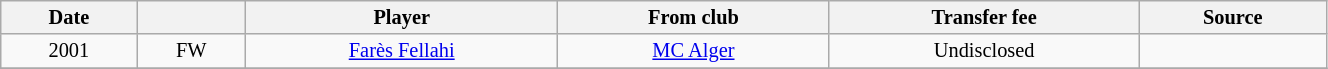<table class="wikitable sortable" style="width:70%; text-align:center; font-size:85%; text-align:centre;">
<tr>
<th><strong>Date</strong></th>
<th><strong></strong></th>
<th><strong>Player</strong></th>
<th><strong>From club</strong></th>
<th><strong>Transfer fee</strong></th>
<th><strong>Source</strong></th>
</tr>
<tr>
<td>2001</td>
<td>FW</td>
<td> <a href='#'>Farès Fellahi</a></td>
<td><a href='#'>MC Alger</a></td>
<td>Undisclosed</td>
<td></td>
</tr>
<tr>
</tr>
</table>
